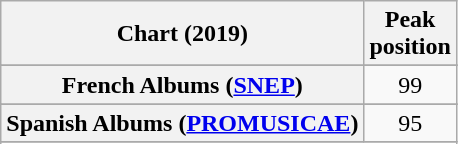<table class="wikitable sortable plainrowheaders" style="text-align:center">
<tr>
<th scope="col">Chart (2019)</th>
<th scope="col">Peak<br>position</th>
</tr>
<tr>
</tr>
<tr>
</tr>
<tr>
</tr>
<tr>
</tr>
<tr>
</tr>
<tr>
</tr>
<tr>
<th scope="row">French Albums (<a href='#'>SNEP</a>)</th>
<td>99</td>
</tr>
<tr>
</tr>
<tr>
</tr>
<tr>
</tr>
<tr>
<th scope="row">Spanish Albums (<a href='#'>PROMUSICAE</a>)</th>
<td>95</td>
</tr>
<tr>
</tr>
<tr>
</tr>
<tr>
</tr>
</table>
